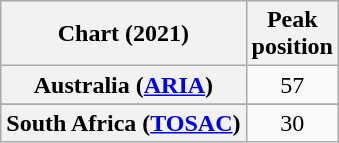<table class="wikitable plainrowheaders" style="text-align:center">
<tr>
<th scope="col">Chart (2021)</th>
<th scope="col">Peak<br>position</th>
</tr>
<tr>
<th scope="row">Australia (<a href='#'>ARIA</a>)</th>
<td>57</td>
</tr>
<tr>
</tr>
<tr>
<th scope="row">South Africa (<a href='#'>TOSAC</a>)</th>
<td>30</td>
</tr>
</table>
